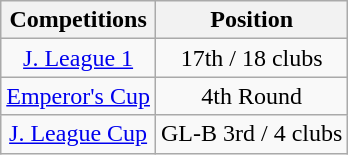<table class="wikitable" style="text-align:center;">
<tr>
<th>Competitions</th>
<th>Position</th>
</tr>
<tr>
<td><a href='#'>J. League 1</a></td>
<td>17th / 18 clubs</td>
</tr>
<tr>
<td><a href='#'>Emperor's Cup</a></td>
<td>4th Round</td>
</tr>
<tr>
<td><a href='#'>J. League Cup</a></td>
<td>GL-B 3rd / 4 clubs</td>
</tr>
</table>
